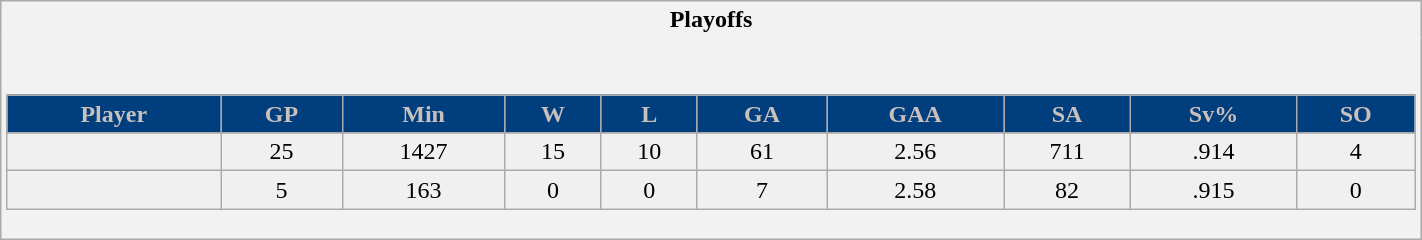<table class="wikitable" style="border: 1px solid #aaa;" width="75%">
<tr>
<th style="border: 0;">Playoffs</th>
</tr>
<tr>
<td style="background: #f2f2f2; border: 0; text-align: center;"><br><table class="wikitable sortable" width="100%">
<tr align="center"  bgcolor="#dddddd">
<th style="background:#003e7e;color:#c9c0bb;">Player</th>
<th style="background:#003e7e;color:#c9c0bb;">GP</th>
<th style="background:#003e7e;color:#c9c0bb;">Min</th>
<th style="background:#003e7e;color:#c9c0bb;">W</th>
<th style="background:#003e7e;color:#c9c0bb;">L</th>
<th style="background:#003e7e;color:#c9c0bb;">GA</th>
<th style="background:#003e7e;color:#c9c0bb;">GAA</th>
<th style="background:#003e7e;color:#c9c0bb;">SA</th>
<th style="background:#003e7e;color:#c9c0bb;">Sv%</th>
<th style="background:#003e7e;color:#c9c0bb;">SO</th>
</tr>
<tr align=center>
</tr>
<tr bgcolor="#f0f0f0">
<td></td>
<td>25</td>
<td>1427</td>
<td>15</td>
<td>10</td>
<td>61</td>
<td>2.56</td>
<td>711</td>
<td>.914</td>
<td>4</td>
</tr>
<tr bgcolor="#f0f0f0">
<td></td>
<td>5</td>
<td>163</td>
<td>0</td>
<td>0</td>
<td>7</td>
<td>2.58</td>
<td>82</td>
<td>.915</td>
<td>0</td>
</tr>
</table>
</td>
</tr>
</table>
